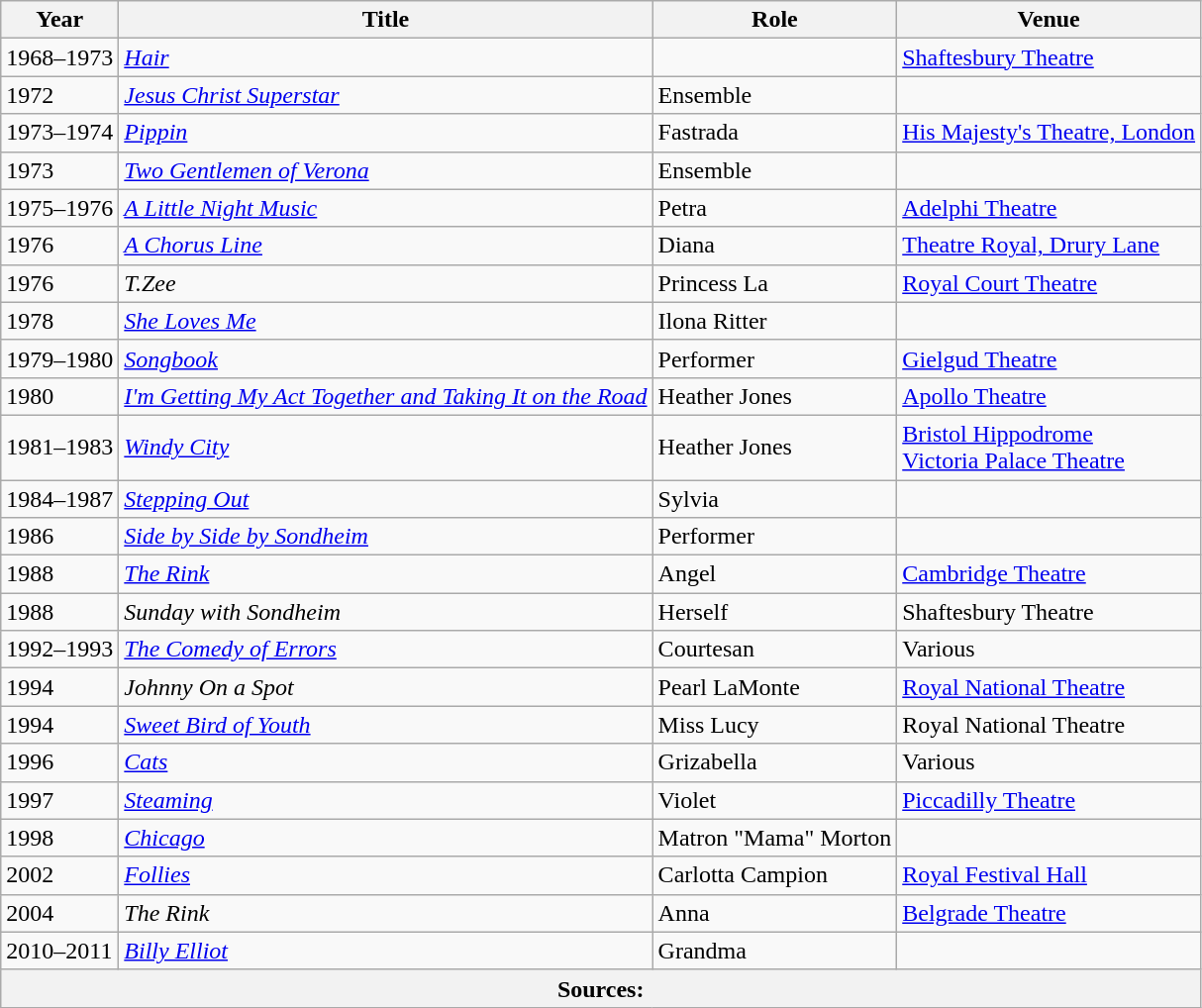<table class="wikitable">
<tr>
<th>Year</th>
<th>Title</th>
<th>Role</th>
<th>Venue</th>
</tr>
<tr>
<td>1968–1973</td>
<td><em><a href='#'>Hair</a></em></td>
<td></td>
<td><a href='#'>Shaftesbury Theatre</a></td>
</tr>
<tr>
<td>1972</td>
<td><em><a href='#'>Jesus Christ Superstar</a></em></td>
<td>Ensemble</td>
<td></td>
</tr>
<tr>
<td>1973–1974</td>
<td><em><a href='#'>Pippin</a></em></td>
<td>Fastrada</td>
<td><a href='#'>His Majesty's Theatre, London</a></td>
</tr>
<tr>
<td>1973</td>
<td><em><a href='#'>Two Gentlemen of Verona</a></em></td>
<td>Ensemble</td>
<td></td>
</tr>
<tr>
<td>1975–1976</td>
<td><em><a href='#'>A Little Night Music</a></em></td>
<td>Petra</td>
<td><a href='#'>Adelphi Theatre</a></td>
</tr>
<tr>
<td>1976</td>
<td><em><a href='#'>A Chorus Line</a></em></td>
<td>Diana</td>
<td><a href='#'>Theatre Royal, Drury Lane</a></td>
</tr>
<tr>
<td>1976</td>
<td><em>T.Zee</em></td>
<td>Princess La</td>
<td><a href='#'>Royal Court Theatre</a></td>
</tr>
<tr>
<td>1978</td>
<td><em><a href='#'>She Loves Me</a></em></td>
<td>Ilona Ritter</td>
<td></td>
</tr>
<tr>
<td>1979–1980</td>
<td><em><a href='#'>Songbook</a></em></td>
<td>Performer</td>
<td><a href='#'>Gielgud Theatre</a></td>
</tr>
<tr>
<td>1980</td>
<td><em><a href='#'>I'm Getting My Act Together and Taking It on the Road</a></em></td>
<td>Heather Jones</td>
<td><a href='#'>Apollo Theatre</a></td>
</tr>
<tr>
<td>1981–1983</td>
<td><em><a href='#'>Windy City</a></em></td>
<td>Heather Jones</td>
<td><a href='#'>Bristol Hippodrome</a><br><a href='#'>Victoria Palace Theatre</a></td>
</tr>
<tr>
<td>1984–1987</td>
<td><em><a href='#'>Stepping Out</a></em></td>
<td>Sylvia</td>
<td></td>
</tr>
<tr>
<td>1986</td>
<td><em><a href='#'>Side by Side by Sondheim</a></em></td>
<td>Performer</td>
<td></td>
</tr>
<tr>
<td>1988</td>
<td><em><a href='#'>The Rink</a></em></td>
<td>Angel</td>
<td><a href='#'>Cambridge Theatre</a></td>
</tr>
<tr>
<td>1988</td>
<td><em>Sunday with Sondheim</em></td>
<td>Herself</td>
<td>Shaftesbury Theatre</td>
</tr>
<tr>
<td>1992–1993</td>
<td><em><a href='#'>The Comedy of Errors</a></em></td>
<td>Courtesan</td>
<td>Various</td>
</tr>
<tr>
<td>1994</td>
<td><em>Johnny On a Spot</em></td>
<td>Pearl LaMonte</td>
<td><a href='#'>Royal National Theatre</a></td>
</tr>
<tr>
<td>1994</td>
<td><em><a href='#'>Sweet Bird of Youth</a></em></td>
<td>Miss Lucy</td>
<td>Royal National Theatre</td>
</tr>
<tr>
<td>1996</td>
<td><em><a href='#'>Cats</a></em></td>
<td>Grizabella</td>
<td>Various</td>
</tr>
<tr>
<td>1997</td>
<td><em><a href='#'>Steaming</a></em></td>
<td>Violet</td>
<td><a href='#'>Piccadilly Theatre</a></td>
</tr>
<tr>
<td>1998</td>
<td><em><a href='#'>Chicago</a></em></td>
<td>Matron "Mama" Morton</td>
<td></td>
</tr>
<tr>
<td>2002</td>
<td><em><a href='#'>Follies</a></em></td>
<td>Carlotta Campion</td>
<td><a href='#'>Royal Festival Hall</a></td>
</tr>
<tr>
<td>2004</td>
<td><em>The Rink</em></td>
<td>Anna</td>
<td><a href='#'>Belgrade Theatre</a></td>
</tr>
<tr>
<td>2010–2011</td>
<td><em><a href='#'>Billy Elliot</a></em></td>
<td>Grandma</td>
<td></td>
</tr>
<tr>
<th colspan="4"><strong>Sources</strong>:</th>
</tr>
</table>
